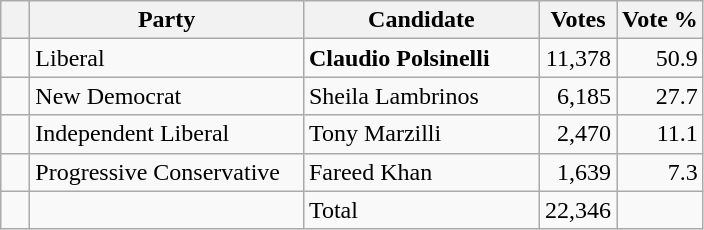<table class="wikitable">
<tr>
<th></th>
<th scope="col" width="175">Party</th>
<th scope="col" width="150">Candidate</th>
<th>Votes</th>
<th>Vote %</th>
</tr>
<tr>
<td>   </td>
<td>Liberal</td>
<td><strong>Claudio Polsinelli</strong></td>
<td align=right>11,378</td>
<td align=right>50.9</td>
</tr>
<tr |>
<td>   </td>
<td>New Democrat</td>
<td>Sheila Lambrinos</td>
<td align=right>6,185</td>
<td align=right>27.7</td>
</tr>
<tr |>
<td>   </td>
<td>Independent Liberal</td>
<td>Tony Marzilli</td>
<td align=right>2,470</td>
<td align=right>11.1</td>
</tr>
<tr |>
<td>   </td>
<td>Progressive Conservative</td>
<td>Fareed Khan</td>
<td align=right>1,639</td>
<td align=right>7.3<br></td>
</tr>
<tr |>
<td></td>
<td></td>
<td>Total</td>
<td align=right>22,346</td>
<td></td>
</tr>
</table>
